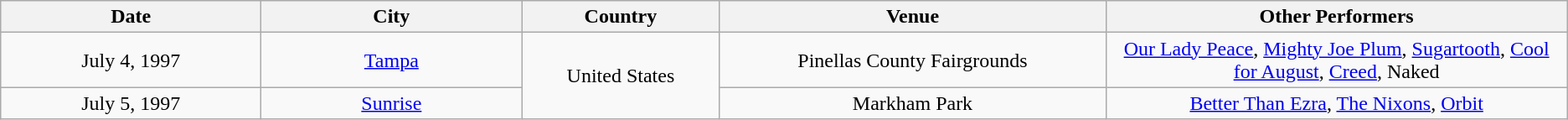<table class="wikitable" style="text-align:center;">
<tr>
<th style="width:200px;">Date</th>
<th style="width:200px;">City</th>
<th style="width:150px;">Country</th>
<th style="width:300px;">Venue</th>
<th>Other Performers</th>
</tr>
<tr>
<td>July 4, 1997</td>
<td><a href='#'>Tampa</a></td>
<td rowspan="2">United States</td>
<td>Pinellas County Fairgrounds</td>
<td><a href='#'>Our Lady Peace</a>, <a href='#'>Mighty Joe Plum</a>, <a href='#'>Sugartooth</a>, <a href='#'>Cool for August</a>, <a href='#'>Creed</a>, Naked</td>
</tr>
<tr>
<td>July 5, 1997</td>
<td><a href='#'>Sunrise</a></td>
<td>Markham Park</td>
<td><a href='#'>Better Than Ezra</a>, <a href='#'>The Nixons</a>, <a href='#'>Orbit</a></td>
</tr>
</table>
